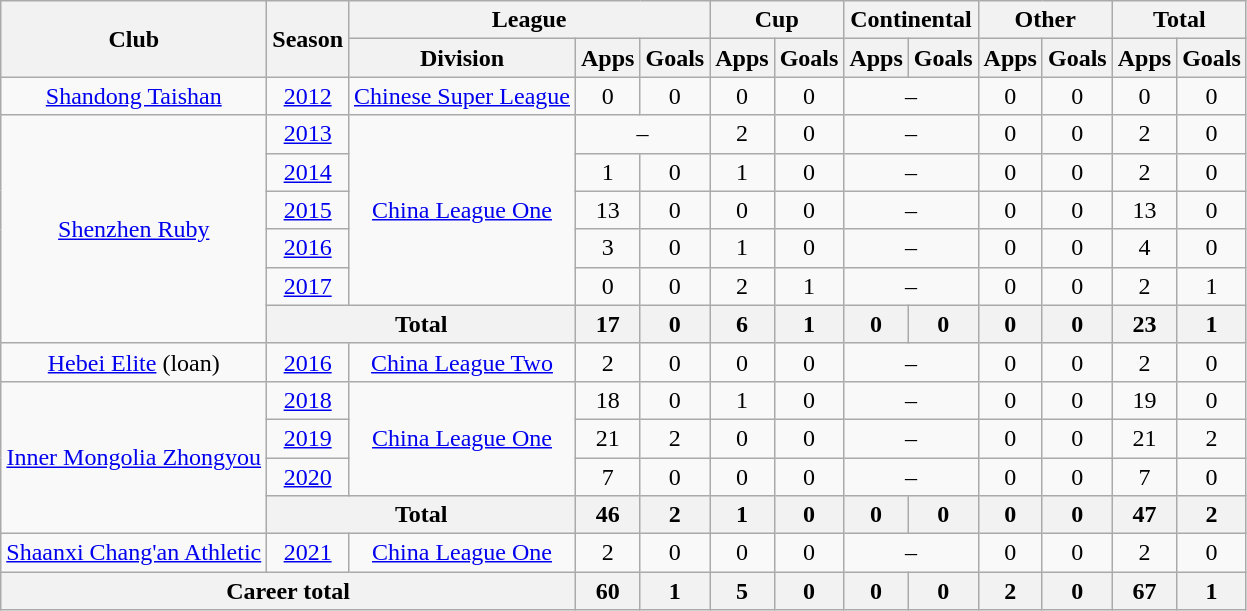<table class="wikitable" style="text-align: center">
<tr>
<th rowspan="2">Club</th>
<th rowspan="2">Season</th>
<th colspan="3">League</th>
<th colspan="2">Cup</th>
<th colspan="2">Continental</th>
<th colspan="2">Other</th>
<th colspan="2">Total</th>
</tr>
<tr>
<th>Division</th>
<th>Apps</th>
<th>Goals</th>
<th>Apps</th>
<th>Goals</th>
<th>Apps</th>
<th>Goals</th>
<th>Apps</th>
<th>Goals</th>
<th>Apps</th>
<th>Goals</th>
</tr>
<tr>
<td><a href='#'>Shandong Taishan</a></td>
<td><a href='#'>2012</a></td>
<td><a href='#'>Chinese Super League</a></td>
<td>0</td>
<td>0</td>
<td>0</td>
<td>0</td>
<td colspan="2">–</td>
<td>0</td>
<td>0</td>
<td>0</td>
<td>0</td>
</tr>
<tr>
<td rowspan="6"><a href='#'>Shenzhen Ruby</a></td>
<td><a href='#'>2013</a></td>
<td rowspan="5"><a href='#'>China League One</a></td>
<td colspan="2">–</td>
<td>2</td>
<td>0</td>
<td colspan="2">–</td>
<td>0</td>
<td>0</td>
<td>2</td>
<td>0</td>
</tr>
<tr>
<td><a href='#'>2014</a></td>
<td>1</td>
<td>0</td>
<td>1</td>
<td>0</td>
<td colspan="2">–</td>
<td>0</td>
<td>0</td>
<td>2</td>
<td>0</td>
</tr>
<tr>
<td><a href='#'>2015</a></td>
<td>13</td>
<td>0</td>
<td>0</td>
<td>0</td>
<td colspan="2">–</td>
<td>0</td>
<td>0</td>
<td>13</td>
<td>0</td>
</tr>
<tr>
<td><a href='#'>2016</a></td>
<td>3</td>
<td>0</td>
<td>1</td>
<td>0</td>
<td colspan="2">–</td>
<td>0</td>
<td>0</td>
<td>4</td>
<td>0</td>
</tr>
<tr>
<td><a href='#'>2017</a></td>
<td>0</td>
<td>0</td>
<td>2</td>
<td>1</td>
<td colspan="2">–</td>
<td>0</td>
<td>0</td>
<td>2</td>
<td>1</td>
</tr>
<tr>
<th colspan=2>Total</th>
<th>17</th>
<th>0</th>
<th>6</th>
<th>1</th>
<th>0</th>
<th>0</th>
<th>0</th>
<th>0</th>
<th>23</th>
<th>1</th>
</tr>
<tr>
<td><a href='#'>Hebei Elite</a> (loan)</td>
<td><a href='#'>2016</a></td>
<td><a href='#'>China League Two</a></td>
<td>2</td>
<td>0</td>
<td>0</td>
<td>0</td>
<td colspan="2">–</td>
<td>0</td>
<td>0</td>
<td>2</td>
<td>0</td>
</tr>
<tr>
<td rowspan="4"><a href='#'>Inner Mongolia Zhongyou</a></td>
<td><a href='#'>2018</a></td>
<td rowspan="3"><a href='#'>China League One</a></td>
<td>18</td>
<td>0</td>
<td>1</td>
<td>0</td>
<td colspan="2">–</td>
<td>0</td>
<td>0</td>
<td>19</td>
<td>0</td>
</tr>
<tr>
<td><a href='#'>2019</a></td>
<td>21</td>
<td>2</td>
<td>0</td>
<td>0</td>
<td colspan="2">–</td>
<td>0</td>
<td>0</td>
<td>21</td>
<td>2</td>
</tr>
<tr>
<td><a href='#'>2020</a></td>
<td>7</td>
<td>0</td>
<td>0</td>
<td>0</td>
<td colspan="2">–</td>
<td>0</td>
<td>0</td>
<td>7</td>
<td>0</td>
</tr>
<tr>
<th colspan=2>Total</th>
<th>46</th>
<th>2</th>
<th>1</th>
<th>0</th>
<th>0</th>
<th>0</th>
<th>0</th>
<th>0</th>
<th>47</th>
<th>2</th>
</tr>
<tr>
<td><a href='#'>Shaanxi Chang'an Athletic</a></td>
<td><a href='#'>2021</a></td>
<td><a href='#'>China League One</a></td>
<td>2</td>
<td>0</td>
<td>0</td>
<td>0</td>
<td colspan="2">–</td>
<td>0</td>
<td>0</td>
<td>2</td>
<td>0</td>
</tr>
<tr>
<th colspan=3>Career total</th>
<th>60</th>
<th>1</th>
<th>5</th>
<th>0</th>
<th>0</th>
<th>0</th>
<th>2</th>
<th>0</th>
<th>67</th>
<th>1</th>
</tr>
</table>
